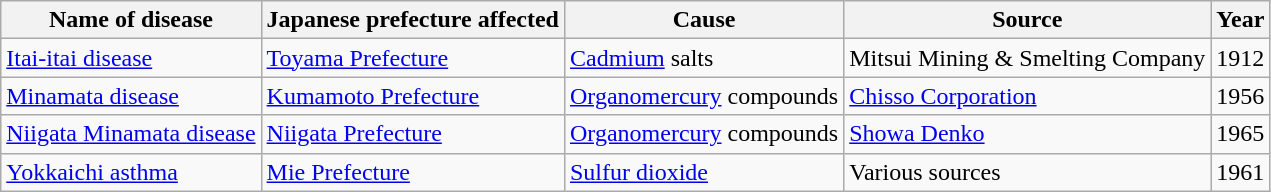<table class="wikitable">
<tr>
<th>Name of disease</th>
<th>Japanese prefecture affected</th>
<th>Cause</th>
<th>Source</th>
<th>Year</th>
</tr>
<tr>
<td><a href='#'>Itai-itai disease</a></td>
<td><a href='#'>Toyama Prefecture</a></td>
<td><a href='#'>Cadmium</a> salts</td>
<td>Mitsui Mining & Smelting Company</td>
<td>1912</td>
</tr>
<tr>
<td><a href='#'>Minamata disease</a></td>
<td><a href='#'>Kumamoto Prefecture</a></td>
<td><a href='#'>Organomercury</a> compounds</td>
<td><a href='#'>Chisso Corporation</a></td>
<td>1956</td>
</tr>
<tr>
<td><a href='#'>Niigata Minamata disease</a></td>
<td><a href='#'>Niigata Prefecture</a></td>
<td><a href='#'>Organomercury</a> compounds</td>
<td><a href='#'>Showa Denko</a></td>
<td>1965</td>
</tr>
<tr>
<td><a href='#'>Yokkaichi asthma</a></td>
<td><a href='#'>Mie Prefecture</a></td>
<td><a href='#'>Sulfur dioxide</a></td>
<td>Various sources</td>
<td>1961</td>
</tr>
</table>
